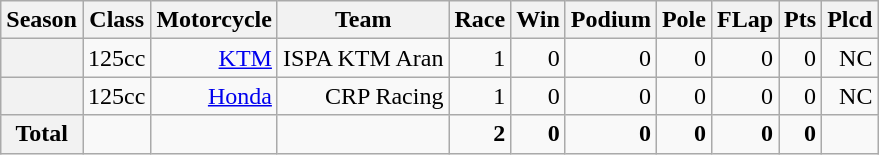<table class="wikitable" style=text-align:right>
<tr>
<th>Season</th>
<th>Class</th>
<th>Motorcycle</th>
<th>Team</th>
<th>Race</th>
<th>Win</th>
<th>Podium</th>
<th>Pole</th>
<th>FLap</th>
<th>Pts</th>
<th>Plcd</th>
</tr>
<tr>
<th></th>
<td>125cc</td>
<td><a href='#'>KTM</a></td>
<td>ISPA KTM Aran</td>
<td>1</td>
<td>0</td>
<td>0</td>
<td>0</td>
<td>0</td>
<td>0</td>
<td>NC</td>
</tr>
<tr>
<th></th>
<td>125cc</td>
<td><a href='#'>Honda</a></td>
<td>CRP Racing</td>
<td>1</td>
<td>0</td>
<td>0</td>
<td>0</td>
<td>0</td>
<td>0</td>
<td>NC</td>
</tr>
<tr>
<th>Total</th>
<td></td>
<td></td>
<td></td>
<td><strong>2</strong></td>
<td><strong>0</strong></td>
<td><strong>0</strong></td>
<td><strong>0</strong></td>
<td><strong>0</strong></td>
<td><strong>0</strong></td>
<td></td>
</tr>
</table>
